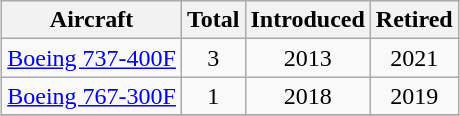<table class="wikitable" style="margin:0.5em auto;text-align:center">
<tr>
<th>Aircraft</th>
<th>Total</th>
<th>Introduced</th>
<th>Retired</th>
</tr>
<tr>
<td><a href='#'>Boeing 737-400F</a></td>
<td>3</td>
<td>2013</td>
<td>2021</td>
</tr>
<tr>
<td><a href='#'>Boeing 767-300F</a></td>
<td>1</td>
<td>2018</td>
<td>2019</td>
</tr>
<tr>
</tr>
</table>
